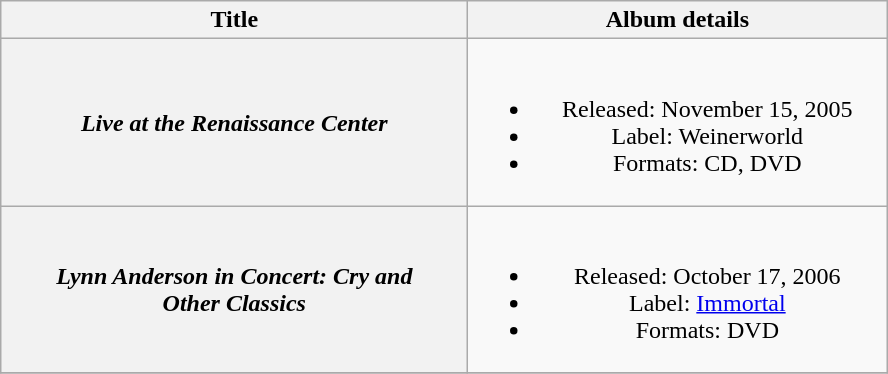<table class="wikitable plainrowheaders" style="text-align:center;">
<tr>
<th scope="col" style="width:19em;">Title</th>
<th scope="col" style="width:17em;">Album details</th>
</tr>
<tr>
<th scope="row"><em>Live at the Renaissance Center</em></th>
<td><br><ul><li>Released: November 15, 2005</li><li>Label: Weinerworld</li><li>Formats: CD, DVD</li></ul></td>
</tr>
<tr>
<th scope="row"><em>Lynn Anderson in Concert: Cry and<br>Other Classics</em></th>
<td><br><ul><li>Released: October 17, 2006</li><li>Label: <a href='#'>Immortal</a></li><li>Formats: DVD</li></ul></td>
</tr>
<tr>
</tr>
</table>
